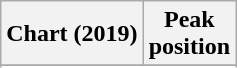<table class="wikitable sortable plainrowheaders">
<tr>
<th scope="col">Chart (2019)</th>
<th scope="col">Peak<br>position</th>
</tr>
<tr>
</tr>
<tr>
</tr>
</table>
